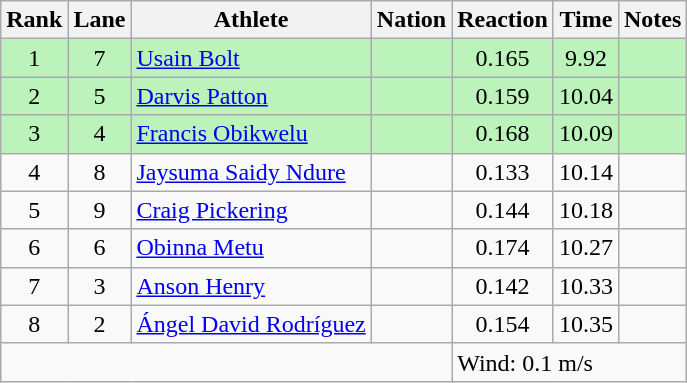<table class="wikitable sortable" style="text-align:center">
<tr>
<th>Rank</th>
<th>Lane</th>
<th>Athlete</th>
<th>Nation</th>
<th>Reaction</th>
<th>Time</th>
<th>Notes</th>
</tr>
<tr bgcolor=bbf3bb>
<td>1</td>
<td>7</td>
<td align="left"><a href='#'>Usain Bolt</a></td>
<td align="left"></td>
<td>0.165</td>
<td>9.92</td>
<td></td>
</tr>
<tr bgcolor=bbf3bb>
<td>2</td>
<td>5</td>
<td align="left"><a href='#'>Darvis Patton</a></td>
<td align="left"></td>
<td>0.159</td>
<td>10.04</td>
<td></td>
</tr>
<tr bgcolor=bbf3bb>
<td>3</td>
<td>4</td>
<td align="left"><a href='#'>Francis Obikwelu</a></td>
<td align="left"></td>
<td>0.168</td>
<td>10.09</td>
<td></td>
</tr>
<tr>
<td>4</td>
<td>8</td>
<td align="left"><a href='#'>Jaysuma Saidy Ndure</a></td>
<td align="left"></td>
<td>0.133</td>
<td>10.14</td>
<td></td>
</tr>
<tr>
<td>5</td>
<td>9</td>
<td align="left"><a href='#'>Craig Pickering</a></td>
<td align="left"></td>
<td>0.144</td>
<td>10.18</td>
<td></td>
</tr>
<tr>
<td>6</td>
<td>6</td>
<td align="left"><a href='#'>Obinna Metu</a></td>
<td align="left"></td>
<td>0.174</td>
<td>10.27</td>
<td></td>
</tr>
<tr>
<td>7</td>
<td>3</td>
<td align="left"><a href='#'>Anson Henry</a></td>
<td align="left"></td>
<td>0.142</td>
<td>10.33</td>
<td></td>
</tr>
<tr>
<td>8</td>
<td>2</td>
<td align="left"><a href='#'>Ángel David Rodríguez</a></td>
<td align="left"></td>
<td>0.154</td>
<td>10.35</td>
<td></td>
</tr>
<tr>
<td colspan=4></td>
<td colspan=4 align=left>Wind: 0.1 m/s</td>
</tr>
</table>
